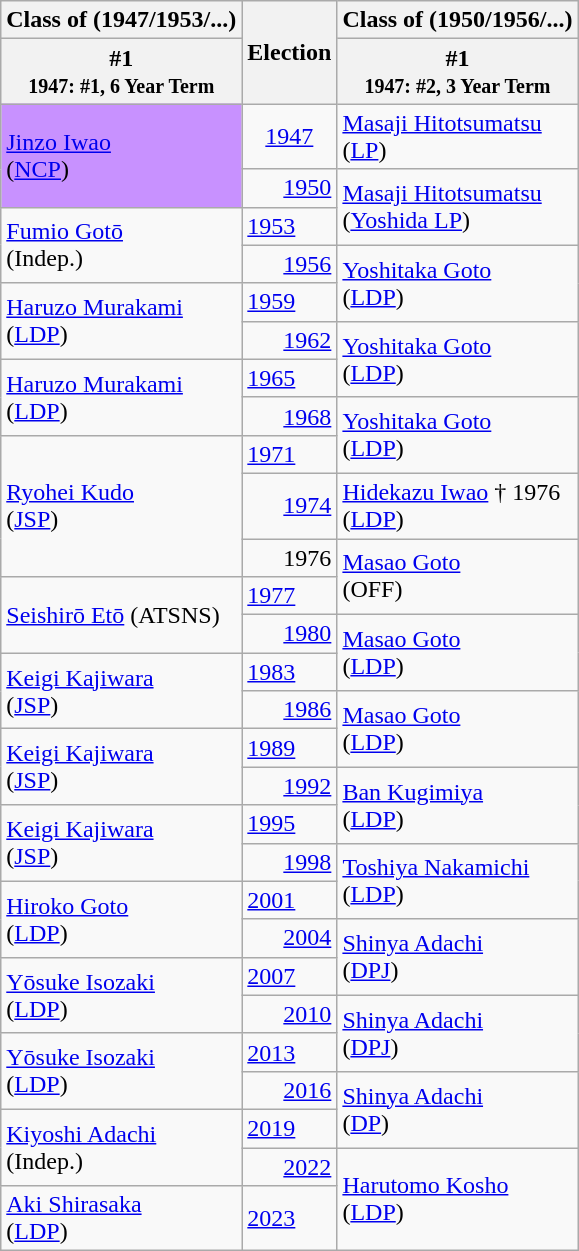<table class="wikitable">
<tr>
<th>Class of (1947/1953/...)</th>
<th rowspan="2">Election</th>
<th>Class of (1950/1956/...)</th>
</tr>
<tr>
<th>#1<br><small>1947: #1, 6 Year Term</small></th>
<th>#1<br><small>1947: #2, 3 Year Term</small></th>
</tr>
<tr>
<td rowspan="2" bgcolor=#c891ff><a href='#'>Jinzo Iwao</a><br>(<a href='#'>NCP</a>)</td>
<td align="center"><a href='#'>1947</a></td>
<td><a href='#'>Masaji Hitotsumatsu</a><br>(<a href='#'>LP</a>)</td>
</tr>
<tr>
<td align="right"><a href='#'>1950</a></td>
<td rowspan="2" ><a href='#'>Masaji Hitotsumatsu</a><br>(<a href='#'>Yoshida LP</a>)</td>
</tr>
<tr>
<td rowspan="2"><a href='#'>Fumio Gotō</a><br>(Indep.)</td>
<td><a href='#'>1953</a></td>
</tr>
<tr>
<td align="right"><a href='#'>1956</a></td>
<td rowspan="2" ><a href='#'>Yoshitaka Goto</a><br>(<a href='#'>LDP</a>)</td>
</tr>
<tr>
<td rowspan="2" ><a href='#'>Haruzo Murakami</a><br>(<a href='#'>LDP</a>)</td>
<td><a href='#'>1959</a></td>
</tr>
<tr>
<td align="right"><a href='#'>1962</a></td>
<td rowspan="2" ><a href='#'>Yoshitaka Goto</a><br>(<a href='#'>LDP</a>)</td>
</tr>
<tr>
<td rowspan="2" ><a href='#'>Haruzo Murakami</a><br>(<a href='#'>LDP</a>)</td>
<td><a href='#'>1965</a></td>
</tr>
<tr>
<td align="right"><a href='#'>1968</a></td>
<td rowspan="2" ><a href='#'>Yoshitaka Goto</a><br>(<a href='#'>LDP</a>)</td>
</tr>
<tr>
<td rowspan="3" ><a href='#'>Ryohei Kudo</a><br>(<a href='#'>JSP</a>)</td>
<td><a href='#'>1971</a></td>
</tr>
<tr>
<td align="right"><a href='#'>1974</a></td>
<td><a href='#'>Hidekazu Iwao</a> † 1976<br>(<a href='#'>LDP</a>)</td>
</tr>
<tr>
<td align="right">1976<br></td>
<td rowspan="2"><a href='#'>Masao Goto</a><br>(OFF)</td>
</tr>
<tr>
<td rowspan="2"><a href='#'>Seishirō Etō</a> (ATSNS)</td>
<td><a href='#'>1977</a></td>
</tr>
<tr>
<td align="right"><a href='#'>1980</a></td>
<td rowspan="2" ><a href='#'>Masao Goto</a><br>(<a href='#'>LDP</a>)</td>
</tr>
<tr>
<td rowspan="2" ><a href='#'>Keigi Kajiwara</a><br>(<a href='#'>JSP</a>)</td>
<td><a href='#'>1983</a></td>
</tr>
<tr>
<td align="right"><a href='#'>1986</a></td>
<td rowspan="2" ><a href='#'>Masao Goto</a><br>(<a href='#'>LDP</a>)</td>
</tr>
<tr>
<td rowspan="2" ><a href='#'>Keigi Kajiwara</a><br>(<a href='#'>JSP</a>)</td>
<td><a href='#'>1989</a></td>
</tr>
<tr>
<td align="right"><a href='#'>1992</a></td>
<td rowspan="2" ><a href='#'>Ban Kugimiya</a><br>(<a href='#'>LDP</a>)</td>
</tr>
<tr>
<td rowspan="2" ><a href='#'>Keigi Kajiwara</a><br>(<a href='#'>JSP</a>)</td>
<td><a href='#'>1995</a></td>
</tr>
<tr>
<td align="right"><a href='#'>1998</a></td>
<td rowspan="2" ><a href='#'>Toshiya Nakamichi</a><br>(<a href='#'>LDP</a>)</td>
</tr>
<tr>
<td rowspan="2" ><a href='#'>Hiroko Goto</a><br>(<a href='#'>LDP</a>)</td>
<td><a href='#'>2001</a></td>
</tr>
<tr>
<td align="right"><a href='#'>2004</a></td>
<td rowspan="2" ><a href='#'>Shinya Adachi</a><br>(<a href='#'>DPJ</a>)</td>
</tr>
<tr>
<td rowspan="2" ><a href='#'>Yōsuke Isozaki</a><br>(<a href='#'>LDP</a>)</td>
<td><a href='#'>2007</a></td>
</tr>
<tr>
<td align="right"><a href='#'>2010</a></td>
<td rowspan="2" ><a href='#'>Shinya Adachi</a><br>(<a href='#'>DPJ</a>)</td>
</tr>
<tr>
<td rowspan="2" ><a href='#'>Yōsuke Isozaki</a><br>(<a href='#'>LDP</a>)</td>
<td><a href='#'>2013</a></td>
</tr>
<tr>
<td align="right"><a href='#'>2016</a></td>
<td rowspan="2" ><a href='#'>Shinya Adachi</a><br>(<a href='#'>DP</a>)</td>
</tr>
<tr>
<td rowspan="2"><a href='#'>Kiyoshi Adachi</a><br>(Indep.)</td>
<td><a href='#'>2019</a></td>
</tr>
<tr>
<td align="right"><a href='#'>2022</a></td>
<td rowspan="2" ><a href='#'>Harutomo Kosho</a><br>(<a href='#'>LDP</a>)</td>
</tr>
<tr>
<td><a href='#'>Aki Shirasaka</a><br>(<a href='#'>LDP</a>)</td>
<td><a href='#'>2023</a><br></td>
</tr>
</table>
